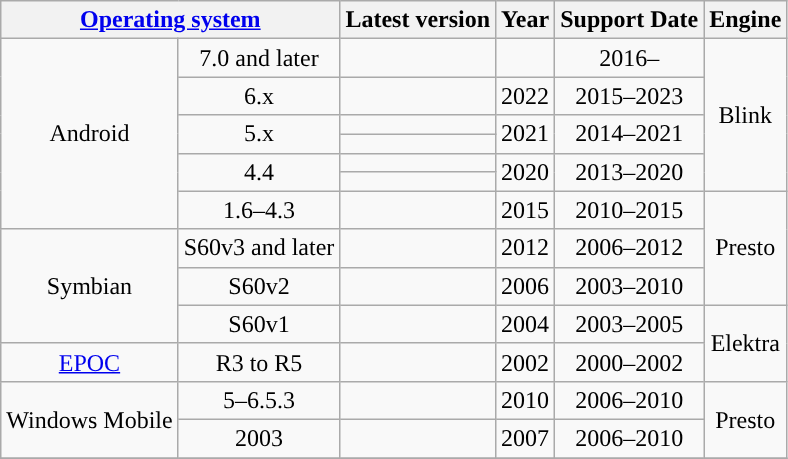<table class ="wikitable" style="text-align:center">
<tr>
<th colspan="2"><a href='#'>Operating system</a></th>
<th>Latest version</th>
<th><abbr>Year</abbr></th>
<th>Support Date</th>
<th>Engine</th>
</tr>
<tr>
<td rowspan="7">Android</td>
<td>7.0 and later</td>
<td></td>
<td><abbr></abbr></td>
<td>2016–</td>
<td rowspan="6">Blink</td>
</tr>
<tr>
<td>6.x</td>
<td></td>
<td data-sort-value=2022-12-14"><abbr>2022</abbr></td>
<td>2015–2023</td>
</tr>
<tr>
<td rowspan="2">5.x</td>
<td></td>
<td rowspan="2" data-sort-value="2021-03-03"><abbr>2021</abbr></td>
<td rowspan="2">2014–2021</td>
</tr>
<tr>
<td></td>
</tr>
<tr>
<td rowspan="2">4.4</td>
<td></td>
<td rowspan="2"><abbr>2020</abbr></td>
<td rowspan="2">2013–2020</td>
</tr>
<tr>
<td></td>
</tr>
<tr>
<td>1.6–4.3</td>
<td></td>
<td data-sort-value=2015-02-26"><abbr>2015</abbr></td>
<td>2010–2015</td>
<td rowspan="3">Presto</td>
</tr>
<tr>
<td rowspan="3">Symbian</td>
<td>S60v3 and later</td>
<td></td>
<td data-sort-value="2012-04-24"><abbr>2012</abbr></td>
<td>2006–2012</td>
</tr>
<tr>
<td>S60v2</td>
<td></td>
<td data-sort-value="2006-09-01"><abbr>2006</abbr></td>
<td>2003–2010</td>
</tr>
<tr>
<td>S60v1</td>
<td></td>
<td data-sort-value="2004-05-13"><abbr>2004</abbr></td>
<td>2003–2005</td>
<td rowspan="2">Elektra</td>
</tr>
<tr>
<td><a href='#'>EPOC</a></td>
<td>R3 to R5</td>
<td></td>
<td data-sort-value="2002-04-23"><abbr>2002</abbr></td>
<td>2000–2002</td>
</tr>
<tr>
<td rowspan="2">Windows Mobile</td>
<td>5–6.5.3</td>
<td></td>
<td data-sort-value="2010-03-16"><abbr>2010</abbr></td>
<td>2006–2010</td>
<td rowspan="2">Presto</td>
</tr>
<tr>
<td>2003</td>
<td></td>
<td data-sort-value="2007-10-01"><abbr>2007</abbr></td>
<td>2006–2010</td>
</tr>
<tr>
</tr>
</table>
